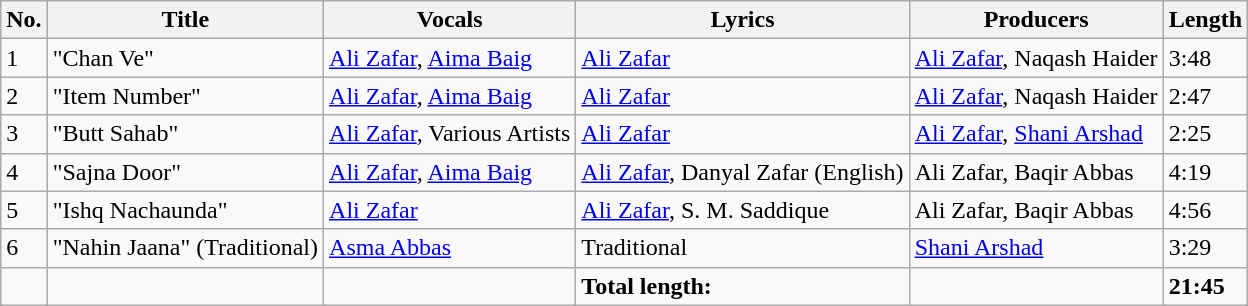<table class="wikitable">
<tr>
<th>No.</th>
<th>Title</th>
<th>Vocals</th>
<th>Lyrics</th>
<th>Producers</th>
<th>Length</th>
</tr>
<tr>
<td>1</td>
<td>"Chan Ve"</td>
<td><a href='#'>Ali Zafar</a>, <a href='#'>Aima Baig</a></td>
<td><a href='#'>Ali Zafar</a></td>
<td><a href='#'>Ali Zafar</a>, Naqash Haider</td>
<td>3:48</td>
</tr>
<tr>
<td>2</td>
<td>"Item Number"</td>
<td><a href='#'>Ali Zafar</a>, <a href='#'>Aima Baig</a></td>
<td><a href='#'>Ali Zafar</a></td>
<td><a href='#'>Ali Zafar</a>, Naqash Haider</td>
<td>2:47</td>
</tr>
<tr>
<td>3</td>
<td>"Butt Sahab"</td>
<td><a href='#'>Ali Zafar</a>, Various Artists</td>
<td><a href='#'>Ali Zafar</a></td>
<td><a href='#'>Ali Zafar</a>, <a href='#'>Shani Arshad</a></td>
<td>2:25</td>
</tr>
<tr>
<td>4</td>
<td>"Sajna Door"</td>
<td><a href='#'>Ali Zafar</a>, <a href='#'>Aima Baig</a></td>
<td><a href='#'>Ali Zafar</a>, Danyal Zafar (English)</td>
<td>Ali Zafar, Baqir Abbas</td>
<td>4:19</td>
</tr>
<tr>
<td>5</td>
<td>"Ishq Nachaunda"</td>
<td><a href='#'>Ali Zafar</a></td>
<td><a href='#'>Ali Zafar</a>, S. M. Saddique</td>
<td>Ali Zafar, Baqir Abbas</td>
<td>4:56</td>
</tr>
<tr>
<td>6</td>
<td>"Nahin Jaana"  (Traditional)</td>
<td><a href='#'>Asma Abbas</a></td>
<td>Traditional</td>
<td><a href='#'>Shani Arshad</a></td>
<td>3:29</td>
</tr>
<tr>
<td></td>
<td></td>
<td></td>
<td><strong>Total length:</strong></td>
<td></td>
<td><strong>21:45</strong></td>
</tr>
</table>
